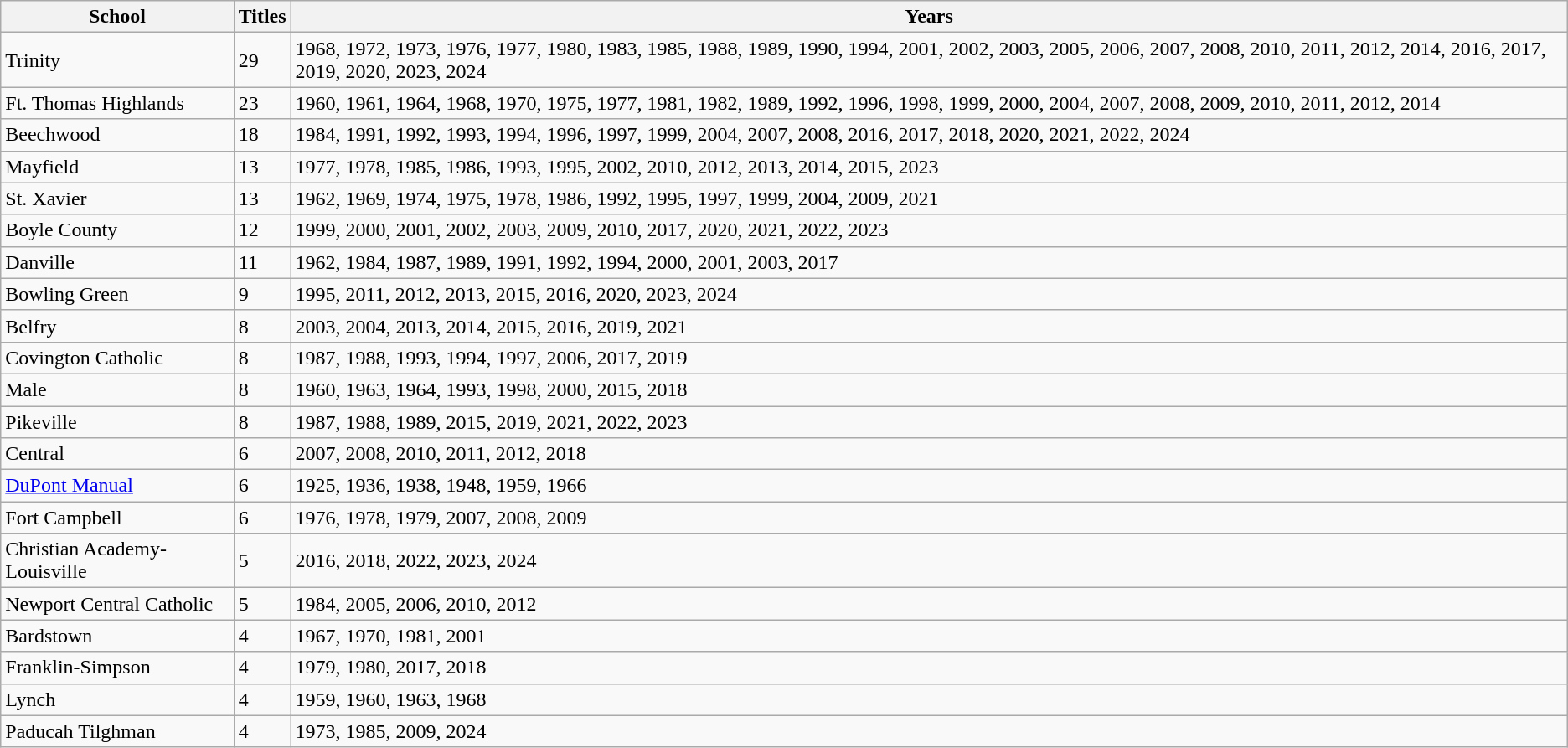<table class="wikitable sortable">
<tr>
<th>School</th>
<th>Titles</th>
<th>Years</th>
</tr>
<tr>
<td>Trinity</td>
<td>29</td>
<td>1968, 1972, 1973, 1976, 1977, 1980, 1983, 1985, 1988, 1989, 1990, 1994, 2001, 2002, 2003, 2005, 2006, 2007, 2008, 2010, 2011, 2012, 2014, 2016, 2017, 2019, 2020, 2023, 2024</td>
</tr>
<tr>
<td>Ft. Thomas Highlands</td>
<td>23</td>
<td>1960, 1961, 1964, 1968, 1970, 1975, 1977, 1981, 1982, 1989, 1992, 1996, 1998, 1999, 2000, 2004, 2007, 2008, 2009, 2010, 2011, 2012, 2014</td>
</tr>
<tr>
<td>Beechwood</td>
<td>18</td>
<td>1984, 1991, 1992, 1993, 1994, 1996, 1997, 1999, 2004, 2007, 2008, 2016, 2017, 2018, 2020, 2021, 2022, 2024</td>
</tr>
<tr>
<td>Mayfield</td>
<td>13</td>
<td>1977, 1978, 1985, 1986, 1993, 1995, 2002, 2010, 2012, 2013, 2014, 2015, 2023</td>
</tr>
<tr>
<td>St. Xavier</td>
<td>13</td>
<td>1962, 1969, 1974, 1975, 1978, 1986, 1992, 1995, 1997, 1999, 2004, 2009, 2021</td>
</tr>
<tr>
<td>Boyle County</td>
<td>12</td>
<td>1999, 2000, 2001, 2002, 2003, 2009, 2010, 2017, 2020, 2021, 2022, 2023</td>
</tr>
<tr>
<td>Danville</td>
<td>11</td>
<td>1962, 1984, 1987, 1989, 1991, 1992, 1994, 2000, 2001, 2003, 2017</td>
</tr>
<tr>
<td>Bowling Green</td>
<td>9</td>
<td>1995, 2011, 2012, 2013, 2015, 2016, 2020, 2023, 2024</td>
</tr>
<tr>
<td>Belfry</td>
<td>8</td>
<td>2003, 2004, 2013, 2014, 2015, 2016, 2019, 2021</td>
</tr>
<tr>
<td>Covington Catholic</td>
<td>8</td>
<td>1987, 1988, 1993, 1994, 1997, 2006, 2017, 2019</td>
</tr>
<tr>
<td>Male</td>
<td>8</td>
<td>1960, 1963, 1964, 1993, 1998, 2000, 2015, 2018</td>
</tr>
<tr>
<td>Pikeville</td>
<td>8</td>
<td>1987, 1988, 1989, 2015, 2019, 2021, 2022, 2023</td>
</tr>
<tr>
<td>Central</td>
<td>6</td>
<td>2007, 2008, 2010, 2011, 2012, 2018</td>
</tr>
<tr>
<td><a href='#'>DuPont Manual</a></td>
<td>6</td>
<td>1925, 1936, 1938, 1948, 1959, 1966</td>
</tr>
<tr>
<td>Fort Campbell</td>
<td>6</td>
<td>1976, 1978, 1979, 2007, 2008, 2009</td>
</tr>
<tr>
<td>Christian Academy-Louisville</td>
<td>5</td>
<td>2016, 2018, 2022, 2023, 2024</td>
</tr>
<tr>
<td>Newport Central Catholic</td>
<td>5</td>
<td>1984, 2005, 2006, 2010, 2012</td>
</tr>
<tr>
<td>Bardstown</td>
<td>4</td>
<td>1967, 1970, 1981, 2001</td>
</tr>
<tr>
<td>Franklin-Simpson</td>
<td>4</td>
<td>1979, 1980, 2017, 2018</td>
</tr>
<tr>
<td>Lynch</td>
<td>4</td>
<td>1959, 1960, 1963, 1968</td>
</tr>
<tr>
<td>Paducah Tilghman</td>
<td>4</td>
<td>1973, 1985, 2009, 2024</td>
</tr>
</table>
